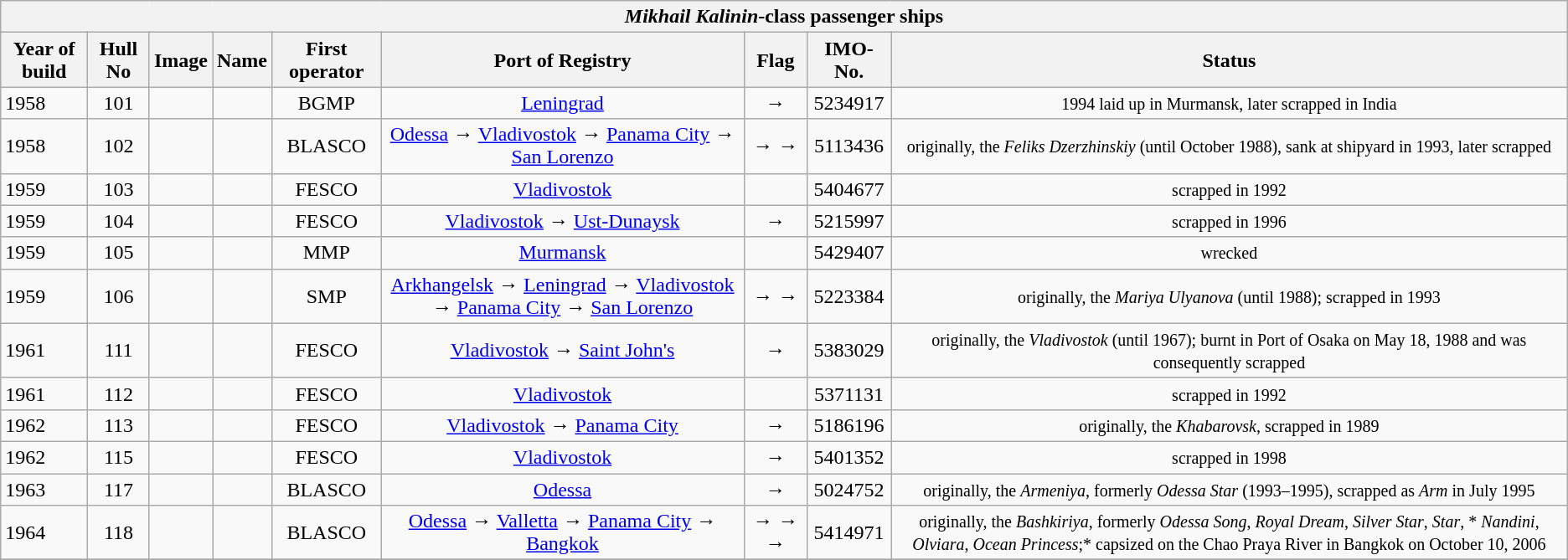<table class="wikitable" style="text-align:center">
<tr>
<th colspan="9" style="text-align:center"><em>Mikhail Kalinin</em>-class passenger ships</th>
</tr>
<tr>
<th align=Left>Year of build</th>
<th>Hull No</th>
<th>Image</th>
<th>Name</th>
<th>First operator</th>
<th>Port of Registry</th>
<th align=Left>Flag</th>
<th>IMO-No.</th>
<th>Status</th>
</tr>
<tr>
<td align=Left>1958</td>
<td align="Center">101</td>
<td align="Center"></td>
<td align="Center"></td>
<td>BGMP</td>
<td><a href='#'>Leningrad</a></td>
<td> → </td>
<td>5234917</td>
<td><small>1994 laid up in Murmansk, later scrapped in India</small></td>
</tr>
<tr>
<td align=Left>1958</td>
<td align="Center">102</td>
<td align="Center"></td>
<td align="Center"></td>
<td>BLASCO</td>
<td><a href='#'>Odessa</a> → <a href='#'>Vladivostok</a> → <a href='#'>Panama City</a> → <a href='#'>San Lorenzo</a></td>
<td> →  → </td>
<td>5113436</td>
<td><small>originally, the <em>Feliks Dzerzhinskiy</em> (until October 1988), sank at shipyard in 1993, later scrapped</small></td>
</tr>
<tr>
<td align=Left>1959</td>
<td align="Center">103</td>
<td align="Center"></td>
<td align="Center"></td>
<td>FESCO</td>
<td><a href='#'>Vladivostok</a></td>
<td></td>
<td>5404677</td>
<td><small>scrapped in 1992</small></td>
</tr>
<tr>
<td align=Left>1959</td>
<td align="Center">104</td>
<td align="Center"></td>
<td align="Center"></td>
<td>FESCO</td>
<td><a href='#'>Vladivostok</a> → <a href='#'>Ust-Dunaysk</a></td>
<td> → </td>
<td>5215997</td>
<td><small>scrapped in 1996</small></td>
</tr>
<tr>
<td align=Left>1959</td>
<td align="Center">105</td>
<td align="Center"></td>
<td align="Center"></td>
<td>MMP</td>
<td><a href='#'>Murmansk</a></td>
<td></td>
<td>5429407</td>
<td><small>wrecked</small></td>
</tr>
<tr>
<td align=Left>1959</td>
<td align="Center">106</td>
<td align="Center"></td>
<td align="Center"></td>
<td>SMP</td>
<td><a href='#'>Arkhangelsk</a> → <a href='#'>Leningrad</a> → <a href='#'>Vladivostok</a> → <a href='#'>Panama City</a> → <a href='#'>San Lorenzo</a></td>
<td> →  → </td>
<td>5223384</td>
<td><small>originally, the <em>Mariya Ulyanova</em> (until 1988); scrapped in 1993</small></td>
</tr>
<tr>
<td align=Left>1961</td>
<td align="Center">111</td>
<td align="Center"></td>
<td align="Center"></td>
<td>FESCO</td>
<td><a href='#'>Vladivostok</a> → <a href='#'>Saint John's</a></td>
<td> → </td>
<td>5383029</td>
<td><small>originally, the <em>Vladivostok</em> (until 1967); burnt in Port of Osaka on May 18, 1988 and was consequently scrapped</small></td>
</tr>
<tr>
<td align=Left>1961</td>
<td align="Center">112</td>
<td align="Center"></td>
<td align="Center"><em></em></td>
<td>FESCO</td>
<td><a href='#'>Vladivostok</a></td>
<td></td>
<td>5371131</td>
<td><small>scrapped in 1992</small></td>
</tr>
<tr>
<td align=Left>1962</td>
<td align="Center">113</td>
<td align="Center"></td>
<td align="Center"><em></em></td>
<td>FESCO</td>
<td><a href='#'>Vladivostok</a> → <a href='#'>Panama City</a></td>
<td> → </td>
<td>5186196</td>
<td><small> originally, the <em>Khabarovsk</em>, scrapped in 1989</small></td>
</tr>
<tr>
<td align=Left>1962</td>
<td align="Center">115</td>
<td align="Center"></td>
<td align="Center"><em></em></td>
<td>FESCO</td>
<td><a href='#'>Vladivostok</a></td>
<td> → </td>
<td>5401352</td>
<td><small>scrapped in 1998</small></td>
</tr>
<tr>
<td align=Left>1963</td>
<td align="Center">117</td>
<td align="Center"></td>
<td align="Center"></td>
<td>BLASCO</td>
<td><a href='#'>Odessa</a></td>
<td> → </td>
<td>5024752</td>
<td><small> originally, the <em>Armeniya</em>, formerly <em>Odessa Star</em> (1993–1995), scrapped as <em>Arm</em> in July 1995</small></td>
</tr>
<tr>
<td align=Left>1964</td>
<td align="Center">118</td>
<td align="Center"></td>
<td align="Center"></td>
<td>BLASCO</td>
<td><a href='#'>Odessa</a> → <a href='#'>Valletta</a> → <a href='#'>Panama City</a> → <a href='#'>Bangkok</a></td>
<td> →  →  → </td>
<td>5414971</td>
<td><small> originally, the <em>Bashkiriya</em>, formerly <em>Odessa Song</em>, <em>Royal Dream</em>, <em>Silver Star</em>, <em>Star</em>, * <em>Nandini</em>, <em>Olviara</em>, <em>Ocean Princess</em>;*  capsized on the Chao Praya River in Bangkok on October 10, 2006</small></td>
</tr>
<tr>
</tr>
</table>
